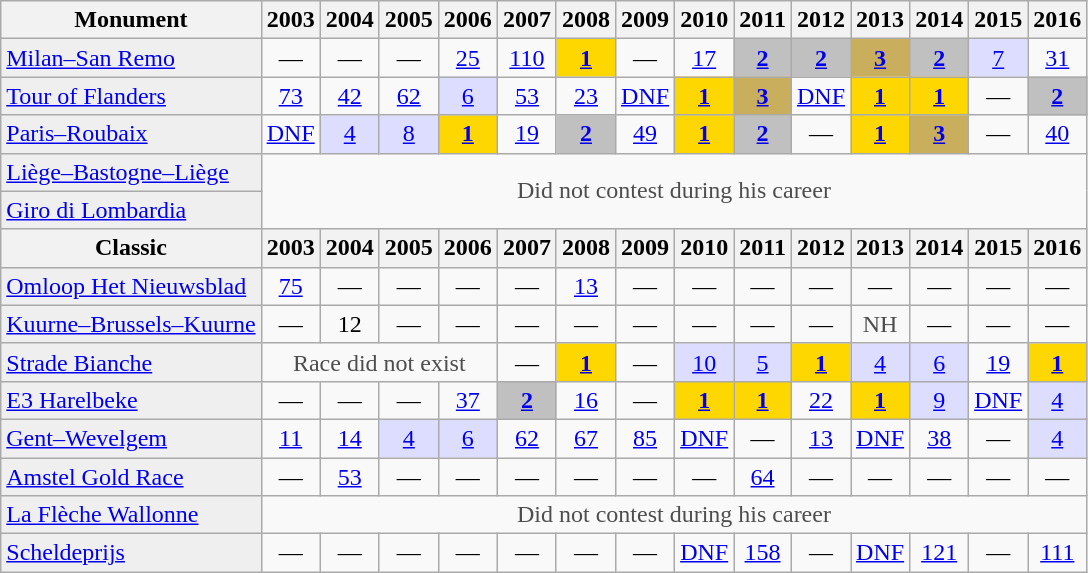<table class="wikitable">
<tr>
<th>Monument</th>
<th scope="col">2003</th>
<th scope="col">2004</th>
<th scope="col">2005</th>
<th scope="col">2006</th>
<th scope="col">2007</th>
<th scope="col">2008</th>
<th scope="col">2009</th>
<th scope="col">2010</th>
<th scope="col">2011</th>
<th scope="col">2012</th>
<th scope="col">2013</th>
<th scope="col">2014</th>
<th scope="col">2015</th>
<th scope="col">2016</th>
</tr>
<tr style="text-align:center;">
<td style="text-align:left; background:#efefef;"><a href='#'>Milan–San Remo</a></td>
<td>—</td>
<td>—</td>
<td>—</td>
<td><a href='#'>25</a></td>
<td><a href='#'>110</a></td>
<td style="background:gold;"><a href='#'><strong>1</strong></a></td>
<td>—</td>
<td><a href='#'>17</a></td>
<td style="background:silver;"><a href='#'><strong>2</strong></a></td>
<td style="background:silver;"><a href='#'><strong>2</strong></a></td>
<td style="background:#C9AE5D;"><a href='#'><strong>3</strong></a></td>
<td style="background:silver;"><a href='#'><strong>2</strong></a></td>
<td style="background:#ddf;"><a href='#'>7</a></td>
<td><a href='#'>31</a></td>
</tr>
<tr style="text-align:center;">
<td style="text-align:left; background:#efefef;"><a href='#'>Tour of Flanders</a></td>
<td><a href='#'>73</a></td>
<td><a href='#'>42</a></td>
<td><a href='#'>62</a></td>
<td style="background:#ddf;"><a href='#'>6</a></td>
<td><a href='#'>53</a></td>
<td><a href='#'>23</a></td>
<td><a href='#'>DNF</a></td>
<td style="background:gold;"><a href='#'><strong>1</strong></a></td>
<td style="background:#C9AE5D;"><a href='#'><strong>3</strong></a></td>
<td><a href='#'>DNF</a></td>
<td style="background:gold;"><a href='#'><strong>1</strong></a></td>
<td style="background:gold;"><a href='#'><strong>1</strong></a></td>
<td>—</td>
<td style="background:silver;"><a href='#'><strong>2</strong></a></td>
</tr>
<tr style="text-align:center;">
<td style="text-align:left; background:#efefef;"><a href='#'>Paris–Roubaix</a></td>
<td><a href='#'>DNF</a></td>
<td style="background:#ddf;"><a href='#'>4</a></td>
<td style="background:#ddf;"><a href='#'>8</a></td>
<td style="background:gold;"><a href='#'><strong>1</strong></a></td>
<td><a href='#'>19</a></td>
<td style="background:silver;"><a href='#'><strong>2</strong></a></td>
<td><a href='#'>49</a></td>
<td style="background:gold;"><a href='#'><strong>1</strong></a></td>
<td style="background:silver;"><a href='#'><strong>2</strong></a></td>
<td>—</td>
<td style="background:gold;"><a href='#'><strong>1</strong></a></td>
<td style="background:#C9AE5D;"><a href='#'><strong>3</strong></a></td>
<td>—</td>
<td><a href='#'>40</a></td>
</tr>
<tr style="text-align:center;">
<td style="text-align:left; background:#efefef;"><a href='#'>Liège–Bastogne–Liège</a></td>
<td style="color:#4d4d4d;" colspan=14 rowspan=2>Did not contest during his career</td>
</tr>
<tr style="text-align:center;">
<td style="text-align:left; background:#efefef;"><a href='#'>Giro di Lombardia</a></td>
</tr>
<tr>
<th>Classic</th>
<th scope="col">2003</th>
<th scope="col">2004</th>
<th scope="col">2005</th>
<th scope="col">2006</th>
<th scope="col">2007</th>
<th scope="col">2008</th>
<th scope="col">2009</th>
<th scope="col">2010</th>
<th scope="col">2011</th>
<th scope="col">2012</th>
<th scope="col">2013</th>
<th scope="col">2014</th>
<th scope="col">2015</th>
<th scope="col">2016</th>
</tr>
<tr style="text-align:center;">
<td style="text-align:left; background:#efefef;"><a href='#'>Omloop Het Nieuwsblad</a></td>
<td style="text-align:center;"><a href='#'>75</a></td>
<td>—</td>
<td>—</td>
<td>—</td>
<td>—</td>
<td style="text-align:center;"><a href='#'>13</a></td>
<td>—</td>
<td>—</td>
<td>—</td>
<td>—</td>
<td>—</td>
<td>—</td>
<td>—</td>
<td>—</td>
</tr>
<tr style="text-align:center;">
<td style="text-align:left; background:#efefef;"><a href='#'>Kuurne–Brussels–Kuurne</a></td>
<td>—</td>
<td>12</td>
<td>—</td>
<td>—</td>
<td>—</td>
<td>—</td>
<td>—</td>
<td>—</td>
<td>—</td>
<td>—</td>
<td style="color:#4d4d4d;">NH</td>
<td>—</td>
<td>—</td>
<td>—</td>
</tr>
<tr style="text-align:center;">
<td style="text-align:left; background:#efefef;"><a href='#'>Strade Bianche</a></td>
<td style="color:#4d4d4d;" colspan=4>Race did not exist</td>
<td>—</td>
<td style="background:gold;"><a href='#'><strong>1</strong></a></td>
<td>—</td>
<td style="background:#ddf;"><a href='#'>10</a></td>
<td style="background:#ddf;"><a href='#'>5</a></td>
<td style="background:gold;"><a href='#'><strong>1</strong></a></td>
<td style="background:#ddf;"><a href='#'>4</a></td>
<td style="background:#ddf;"><a href='#'>6</a></td>
<td><a href='#'>19</a></td>
<td style="background:gold;"><a href='#'><strong>1</strong></a></td>
</tr>
<tr style="text-align:center;">
<td style="text-align:left; background:#efefef;"><a href='#'>E3 Harelbeke</a></td>
<td>—</td>
<td>—</td>
<td>—</td>
<td><a href='#'>37</a></td>
<td style="background:silver;"><a href='#'><strong>2</strong></a></td>
<td><a href='#'>16</a></td>
<td>—</td>
<td style="background:gold;"><a href='#'><strong>1</strong></a></td>
<td style="background:gold;"><a href='#'><strong>1</strong></a></td>
<td><a href='#'>22</a></td>
<td style="background:gold;"><a href='#'><strong>1</strong></a></td>
<td style="background:#ddf;"><a href='#'>9</a></td>
<td><a href='#'>DNF</a></td>
<td style="background:#ddf;"><a href='#'>4</a></td>
</tr>
<tr style="text-align:center;">
<td style="text-align:left; background:#efefef;"><a href='#'>Gent–Wevelgem</a></td>
<td><a href='#'>11</a></td>
<td><a href='#'>14</a></td>
<td style="background:#ddf;"><a href='#'>4</a></td>
<td style="background:#ddf;"><a href='#'>6</a></td>
<td><a href='#'>62</a></td>
<td><a href='#'>67</a></td>
<td><a href='#'>85</a></td>
<td><a href='#'>DNF</a></td>
<td>—</td>
<td><a href='#'>13</a></td>
<td><a href='#'>DNF</a></td>
<td><a href='#'>38</a></td>
<td>—</td>
<td style="background:#ddf;"><a href='#'>4</a></td>
</tr>
<tr style="text-align:center;">
<td style="text-align:left; background:#efefef;"><a href='#'>Amstel Gold Race</a></td>
<td>—</td>
<td><a href='#'>53</a></td>
<td>—</td>
<td>—</td>
<td>—</td>
<td>—</td>
<td>—</td>
<td>—</td>
<td><a href='#'>64</a></td>
<td>—</td>
<td>—</td>
<td>—</td>
<td>—</td>
<td>—</td>
</tr>
<tr style="text-align:center;">
<td style="text-align:left; background:#efefef;"><a href='#'>La Flèche Wallonne</a></td>
<td style="color:#4d4d4d;" colspan=14>Did not contest during his career</td>
</tr>
<tr style="text-align:center;">
<td style="text-align:left; background:#efefef;"><a href='#'>Scheldeprijs</a></td>
<td>—</td>
<td>—</td>
<td>—</td>
<td>—</td>
<td>—</td>
<td>—</td>
<td>—</td>
<td><a href='#'>DNF</a></td>
<td><a href='#'>158</a></td>
<td>—</td>
<td><a href='#'>DNF</a></td>
<td><a href='#'>121</a></td>
<td>—</td>
<td><a href='#'>111</a></td>
</tr>
</table>
